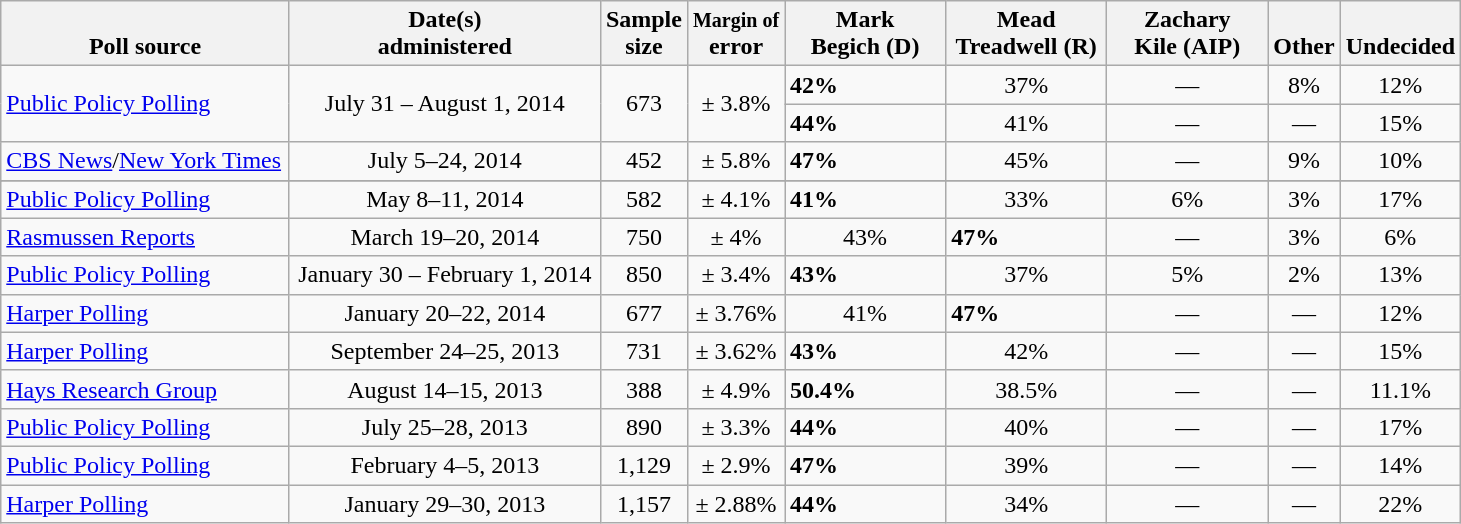<table class="wikitable">
<tr valign= bottom>
<th style="width:185px;">Poll source</th>
<th style="width:200px;">Date(s)<br>administered</th>
<th class=small>Sample<br>size</th>
<th class=small><small>Margin of</small><br>error</th>
<th style="width:100px;">Mark<br>Begich (D)</th>
<th style="width:100px;">Mead<br>Treadwell (R)</th>
<th style="width:100px;">Zachary<br>Kile (AIP)</th>
<th>Other</th>
<th>Undecided</th>
</tr>
<tr>
<td rowspan=2><a href='#'>Public Policy Polling</a></td>
<td align=center rowspan=2>July 31 – August 1, 2014</td>
<td align=center rowspan=2>673</td>
<td align=center rowspan=2>± 3.8%</td>
<td><strong>42%</strong></td>
<td align=center>37%</td>
<td align=center>—</td>
<td align=center>8%</td>
<td align=center>12%</td>
</tr>
<tr>
<td><strong>44%</strong></td>
<td align=center>41%</td>
<td align=center>—</td>
<td align=center>—</td>
<td align=center>15%</td>
</tr>
<tr>
<td><a href='#'>CBS News</a>/<a href='#'>New York Times</a></td>
<td align=center>July 5–24, 2014</td>
<td align=center>452</td>
<td align=center>± 5.8%</td>
<td><strong>47%</strong></td>
<td align=center>45%</td>
<td align=center>—</td>
<td align=center>9%</td>
<td align=center>10%</td>
</tr>
<tr>
</tr>
<tr>
<td><a href='#'>Public Policy Polling</a></td>
<td align=center>May 8–11, 2014</td>
<td align=center>582</td>
<td align=center>± 4.1%</td>
<td><strong>41%</strong></td>
<td align=center>33%</td>
<td align=center>6%</td>
<td align=center>3%</td>
<td align=center>17%</td>
</tr>
<tr>
<td><a href='#'>Rasmussen Reports</a></td>
<td align=center>March 19–20, 2014</td>
<td align=center>750</td>
<td align=center>± 4%</td>
<td align=center>43%</td>
<td><strong>47%</strong></td>
<td align=center>—</td>
<td align=center>3%</td>
<td align=center>6%</td>
</tr>
<tr>
<td><a href='#'>Public Policy Polling</a></td>
<td align=center>January 30 – February 1, 2014</td>
<td align=center>850</td>
<td align=center>± 3.4%</td>
<td><strong>43%</strong></td>
<td align=center>37%</td>
<td align=center>5%</td>
<td align=center>2%</td>
<td align=center>13%</td>
</tr>
<tr>
<td><a href='#'>Harper Polling</a></td>
<td align=center>January 20–22, 2014</td>
<td align=center>677</td>
<td align=center>± 3.76%</td>
<td align=center>41%</td>
<td><strong>47%</strong></td>
<td align=center>—</td>
<td align=center>—</td>
<td align=center>12%</td>
</tr>
<tr>
<td><a href='#'>Harper Polling</a></td>
<td align=center>September 24–25, 2013</td>
<td align=center>731</td>
<td align=center>± 3.62%</td>
<td><strong>43%</strong></td>
<td align=center>42%</td>
<td align=center>—</td>
<td align=center>—</td>
<td align=center>15%</td>
</tr>
<tr>
<td><a href='#'>Hays Research Group</a></td>
<td align=center>August 14–15, 2013</td>
<td align=center>388</td>
<td align=center>± 4.9%</td>
<td><strong>50.4%</strong></td>
<td align=center>38.5%</td>
<td align=center>—</td>
<td align=center>—</td>
<td align=center>11.1%</td>
</tr>
<tr>
<td><a href='#'>Public Policy Polling</a></td>
<td align=center>July 25–28, 2013</td>
<td align=center>890</td>
<td align=center>± 3.3%</td>
<td><strong>44%</strong></td>
<td align=center>40%</td>
<td align=center>—</td>
<td align=center>—</td>
<td align=center>17%</td>
</tr>
<tr>
<td><a href='#'>Public Policy Polling</a></td>
<td align=center>February 4–5, 2013</td>
<td align=center>1,129</td>
<td align=center>± 2.9%</td>
<td><strong>47%</strong></td>
<td align=center>39%</td>
<td align=center>—</td>
<td align=center>—</td>
<td align=center>14%</td>
</tr>
<tr>
<td><a href='#'>Harper Polling</a></td>
<td align=center>January 29–30, 2013</td>
<td align=center>1,157</td>
<td align=center>± 2.88%</td>
<td><strong>44%</strong></td>
<td align=center>34%</td>
<td align=center>—</td>
<td align=center>—</td>
<td align=center>22%</td>
</tr>
</table>
